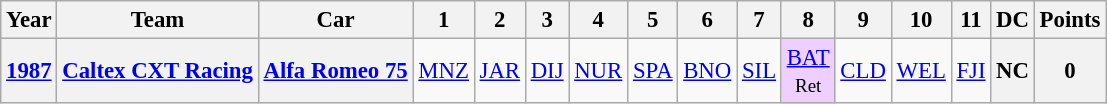<table class="wikitable" style="text-align:center; font-size:95%">
<tr>
<th>Year</th>
<th>Team</th>
<th>Car</th>
<th>1</th>
<th>2</th>
<th>3</th>
<th>4</th>
<th>5</th>
<th>6</th>
<th>7</th>
<th>8</th>
<th>9</th>
<th>10</th>
<th>11</th>
<th>DC</th>
<th>Points</th>
</tr>
<tr>
<th><a href='#'>1987</a></th>
<th> <a href='#'>Caltex CXT Racing</a></th>
<th><a href='#'>Alfa Romeo 75</a></th>
<td><a href='#'>MNZ</a></td>
<td><a href='#'>JAR</a></td>
<td><a href='#'>DIJ</a></td>
<td><a href='#'>NUR</a></td>
<td><a href='#'>SPA</a></td>
<td><a href='#'>BNO</a></td>
<td><a href='#'>SIL</a></td>
<td style="background:#efcfff;"><a href='#'>BAT</a><br><small>Ret</small></td>
<td><a href='#'>CLD</a></td>
<td><a href='#'>WEL</a></td>
<td><a href='#'>FJI</a></td>
<th>NC</th>
<th>0</th>
</tr>
</table>
